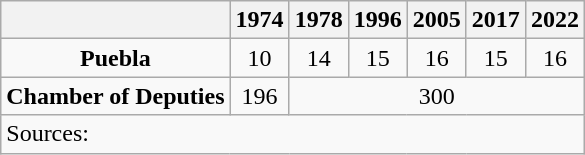<table class="wikitable" style="text-align: center">
<tr>
<th></th>
<th>1974</th>
<th>1978</th>
<th>1996</th>
<th>2005</th>
<th>2017</th>
<th>2022</th>
</tr>
<tr>
<td><strong>Puebla</strong></td>
<td>10</td>
<td>14</td>
<td>15</td>
<td>16</td>
<td>15</td>
<td>16</td>
</tr>
<tr>
<td><strong>Chamber of Deputies</strong></td>
<td>196</td>
<td colspan=5>300</td>
</tr>
<tr>
<td colspan=7 style="text-align: left">Sources: </td>
</tr>
</table>
